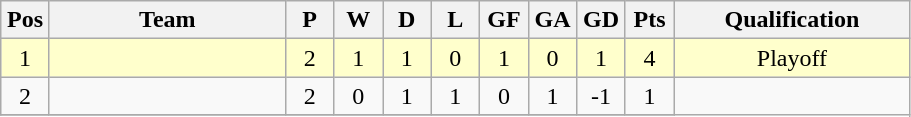<table class="wikitable" border="1">
<tr>
<th width="25"><abbr>Pos</abbr></th>
<th width="150">Team</th>
<th width="25">P</th>
<th width="25">W</th>
<th width="25">D</th>
<th width="25">L</th>
<th width="25"><abbr>GF</abbr></th>
<th width="25"><abbr>GA</abbr></th>
<th width="25"><abbr>GD</abbr></th>
<th width="25"><abbr>Pts</abbr></th>
<th width="150">Qualification</th>
</tr>
<tr bgcolor=ffffcc>
<td align="center">1</td>
<td></td>
<td align="center">2</td>
<td align="center">1</td>
<td align="center">1</td>
<td align="center">0</td>
<td align="center">1</td>
<td align="center">0</td>
<td align="center">1</td>
<td align="center">4</td>
<td align="center">Playoff</td>
</tr>
<tr>
<td align="center">2</td>
<td></td>
<td align="center">2</td>
<td align="center">0</td>
<td align="center">1</td>
<td align="center">1</td>
<td align="center">0</td>
<td align="center">1</td>
<td align="center">-1</td>
<td align="center">1</td>
</tr>
<tr>
</tr>
</table>
